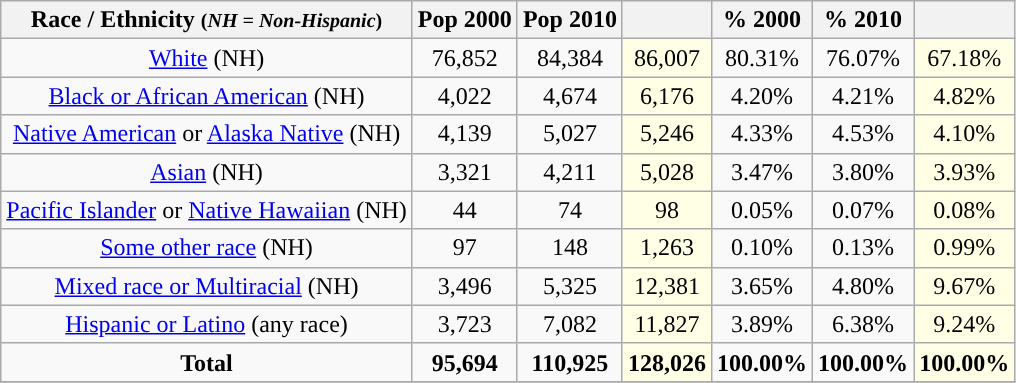<table class="wikitable" style="text-align:center;">
<tr>
<th>Race / Ethnicity <small>(<em>NH = Non-Hispanic</em>)</small></th>
<th>Pop 2000</th>
<th>Pop 2010</th>
<th></th>
<th>% 2000</th>
<th>% 2010</th>
<th></th>
</tr>
<tr>
<td><a href='#'>White</a> (NH)</td>
<td>76,852</td>
<td>84,384</td>
<td style='background: #ffffe6;'>86,007</td>
<td>80.31%</td>
<td>76.07%</td>
<td style='background: #ffffe6;'>67.18%</td>
</tr>
<tr>
<td><a href='#'>Black or African American</a> (NH)</td>
<td>4,022</td>
<td>4,674</td>
<td style='background: #ffffe6;'>6,176</td>
<td>4.20%</td>
<td>4.21%</td>
<td style='background: #ffffe6;'>4.82%</td>
</tr>
<tr>
<td><a href='#'>Native American</a> or <a href='#'>Alaska Native</a> (NH)</td>
<td>4,139</td>
<td>5,027</td>
<td style='background: #ffffe6;'>5,246</td>
<td>4.33%</td>
<td>4.53%</td>
<td style='background: #ffffe6;'>4.10%</td>
</tr>
<tr>
<td><a href='#'>Asian</a> (NH)</td>
<td>3,321</td>
<td>4,211</td>
<td style='background: #ffffe6;'>5,028</td>
<td>3.47%</td>
<td>3.80%</td>
<td style='background: #ffffe6;'>3.93%</td>
</tr>
<tr>
<td><a href='#'>Pacific Islander</a> or <a href='#'>Native Hawaiian</a> (NH)</td>
<td>44</td>
<td>74</td>
<td style='background: #ffffe6;'>98</td>
<td>0.05%</td>
<td>0.07%</td>
<td style='background: #ffffe6;'>0.08%</td>
</tr>
<tr>
<td><a href='#'>Some other race</a> (NH)</td>
<td>97</td>
<td>148</td>
<td style='background: #ffffe6;'>1,263</td>
<td>0.10%</td>
<td>0.13%</td>
<td style='background: #ffffe6;'>0.99%</td>
</tr>
<tr>
<td><a href='#'>Mixed race or Multiracial</a> (NH)</td>
<td>3,496</td>
<td>5,325</td>
<td style='background: #ffffe6;'>12,381</td>
<td>3.65%</td>
<td>4.80%</td>
<td style='background: #ffffe6;'>9.67%</td>
</tr>
<tr>
<td><a href='#'>Hispanic or Latino</a> (any race)</td>
<td>3,723</td>
<td>7,082</td>
<td style='background: #ffffe6;'>11,827</td>
<td>3.89%</td>
<td>6.38%</td>
<td style='background: #ffffe6;'>9.24%</td>
</tr>
<tr>
<td><strong>Total</strong></td>
<td><strong>95,694</strong></td>
<td><strong>110,925</strong></td>
<td style='background: #ffffe6;'><strong>128,026</strong></td>
<td><strong>100.00%</strong></td>
<td><strong>100.00%</strong></td>
<td style='background: #ffffe6;'><strong>100.00%</strong></td>
</tr>
<tr>
</tr>
</table>
